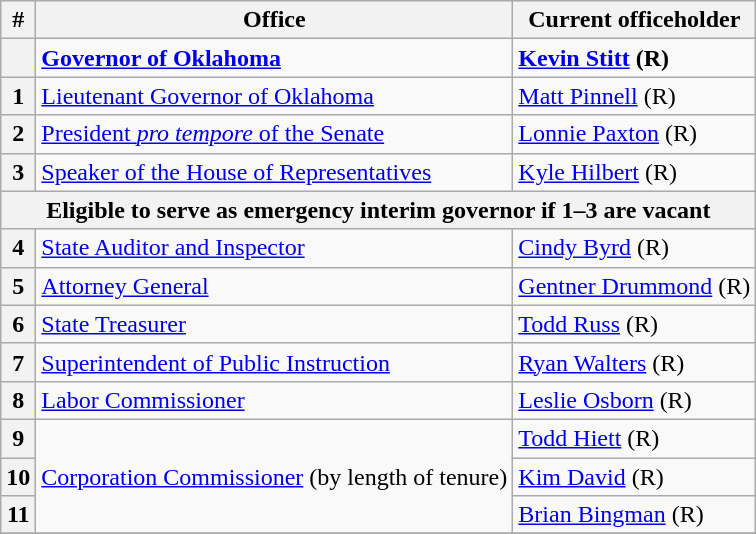<table class=wikitable>
<tr>
<th>#</th>
<th>Office</th>
<th>Current officeholder</th>
</tr>
<tr>
<th></th>
<td><strong><a href='#'>Governor of Oklahoma</a></strong></td>
<td><strong><a href='#'>Kevin Stitt</a> (R)</strong></td>
</tr>
<tr>
<th>1</th>
<td><a href='#'>Lieutenant Governor of Oklahoma</a></td>
<td><a href='#'>Matt Pinnell</a> (R)</td>
</tr>
<tr>
<th>2</th>
<td><a href='#'>President <em>pro tempore</em> of the Senate</a></td>
<td><a href='#'>Lonnie Paxton</a> (R)</td>
</tr>
<tr>
<th>3</th>
<td><a href='#'>Speaker of the House of Representatives</a></td>
<td><a href='#'>Kyle Hilbert</a> (R)</td>
</tr>
<tr>
<th colspan=3>Eligible to serve as emergency interim governor if 1–3 are vacant</th>
</tr>
<tr>
<th>4</th>
<td><a href='#'>State Auditor and Inspector</a></td>
<td><a href='#'>Cindy Byrd</a> (R)</td>
</tr>
<tr>
<th>5</th>
<td><a href='#'>Attorney General</a></td>
<td><a href='#'>Gentner Drummond</a> (R)</td>
</tr>
<tr>
<th>6</th>
<td><a href='#'>State Treasurer</a></td>
<td><a href='#'>Todd Russ</a> (R)</td>
</tr>
<tr>
<th>7</th>
<td><a href='#'>Superintendent of Public Instruction</a></td>
<td><a href='#'>Ryan Walters</a> (R)</td>
</tr>
<tr>
<th>8</th>
<td><a href='#'>Labor Commissioner</a></td>
<td><a href='#'>Leslie Osborn</a> (R)</td>
</tr>
<tr>
<th>9</th>
<td rowspan=3><a href='#'>Corporation Commissioner</a> (by length of tenure)</td>
<td><a href='#'>Todd Hiett</a> (R)</td>
</tr>
<tr>
<th>10</th>
<td><a href='#'>Kim David</a> (R)</td>
</tr>
<tr>
<th>11</th>
<td><a href='#'>Brian Bingman</a> (R)</td>
</tr>
<tr>
</tr>
</table>
